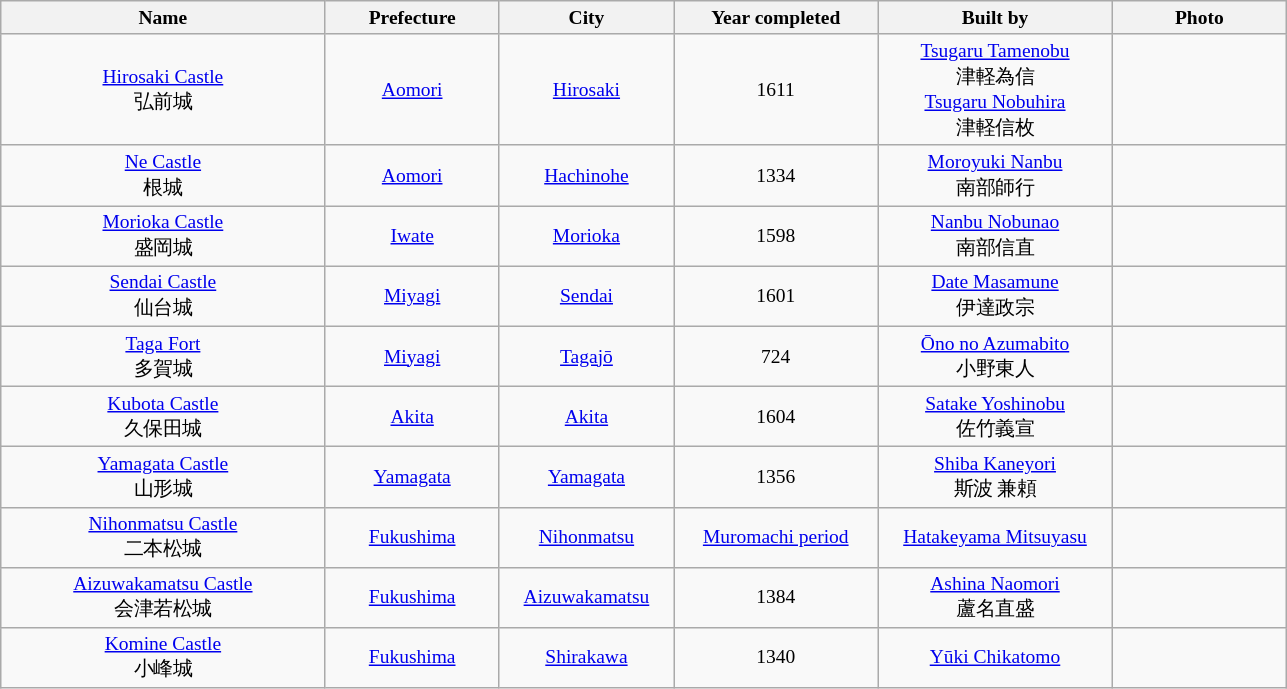<table class="wikitable" style="text-align:center; font-size:small;">
<tr>
<th style="width: 210px;">Name</th>
<th style="width: 110px;">Prefecture</th>
<th style="width: 110px;">City</th>
<th style="width: 130px;">Year completed</th>
<th style="width: 150px;">Built by</th>
<th style="width: 110px;">Photo</th>
</tr>
<tr>
<td><a href='#'>Hirosaki Castle</a><br>弘前城</td>
<td><a href='#'>Aomori</a></td>
<td><a href='#'>Hirosaki</a></td>
<td>1611</td>
<td><a href='#'>Tsugaru Tamenobu</a><br>津軽為信<br><a href='#'>Tsugaru Nobuhira</a><br>津軽信枚</td>
<td></td>
</tr>
<tr>
<td><a href='#'>Ne Castle</a><br>根城</td>
<td><a href='#'>Aomori</a></td>
<td><a href='#'>Hachinohe</a></td>
<td>1334</td>
<td><a href='#'>Moroyuki Nanbu</a><br>南部師行</td>
<td></td>
</tr>
<tr>
<td><a href='#'>Morioka Castle</a><br>盛岡城</td>
<td><a href='#'>Iwate</a></td>
<td><a href='#'>Morioka</a></td>
<td>1598</td>
<td><a href='#'>Nanbu Nobunao</a><br>南部信直</td>
<td></td>
</tr>
<tr>
<td><a href='#'>Sendai Castle</a><br>仙台城</td>
<td><a href='#'>Miyagi</a></td>
<td><a href='#'>Sendai</a></td>
<td>1601</td>
<td><a href='#'>Date Masamune</a><br>伊達政宗</td>
<td></td>
</tr>
<tr>
<td><a href='#'>Taga Fort</a><br>多賀城</td>
<td><a href='#'>Miyagi</a></td>
<td><a href='#'>Tagajō</a></td>
<td>724</td>
<td><a href='#'>Ōno no Azumabito</a><br>小野東人</td>
<td></td>
</tr>
<tr>
<td><a href='#'>Kubota Castle</a><br>久保田城</td>
<td><a href='#'>Akita</a></td>
<td><a href='#'>Akita</a></td>
<td>1604</td>
<td><a href='#'>Satake Yoshinobu</a><br>佐竹義宣</td>
<td></td>
</tr>
<tr>
<td><a href='#'>Yamagata Castle</a><br>山形城</td>
<td><a href='#'>Yamagata</a></td>
<td><a href='#'>Yamagata</a></td>
<td>1356</td>
<td><a href='#'>Shiba Kaneyori</a><br>斯波 兼頼</td>
<td></td>
</tr>
<tr>
<td><a href='#'>Nihonmatsu Castle</a><br>二本松城</td>
<td><a href='#'>Fukushima</a></td>
<td><a href='#'>Nihonmatsu</a></td>
<td><a href='#'>Muromachi period</a></td>
<td><a href='#'>Hatakeyama Mitsuyasu</a></td>
<td></td>
</tr>
<tr>
<td><a href='#'>Aizuwakamatsu Castle</a><br>会津若松城</td>
<td><a href='#'>Fukushima</a></td>
<td><a href='#'>Aizuwakamatsu</a></td>
<td>1384</td>
<td><a href='#'>Ashina Naomori</a><br>蘆名直盛</td>
<td></td>
</tr>
<tr>
<td><a href='#'>Komine Castle</a><br>小峰城</td>
<td><a href='#'>Fukushima</a></td>
<td><a href='#'>Shirakawa</a></td>
<td>1340</td>
<td><a href='#'>Yūki Chikatomo</a></td>
<td></td>
</tr>
</table>
